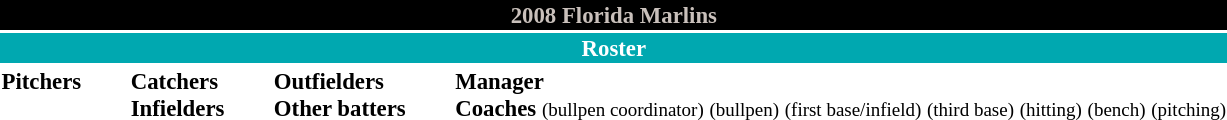<table class="toccolours" style="font-size: 95%;">
<tr>
<th colspan="10" style="background-color: #000000; color: #C9C0BB; text-align: center;">2008 Florida Marlins</th>
</tr>
<tr>
<td colspan="10" style="background-color: #00a8b0; color: #FFFFFF; text-align: center;"><strong>Roster</strong></td>
</tr>
<tr>
<td valign="top"><strong>Pitchers</strong><br>




















</td>
<td width="25px"></td>
<td valign="top"><strong>Catchers</strong><br>




<strong>Infielders</strong>







</td>
<td width="25px"></td>
<td valign="top"><strong>Outfielders</strong><br>








<strong>Other batters</strong>
</td>
<td width="25px"></td>
<td valign="top"><strong>Manager</strong><br>
<strong>Coaches</strong>
 <small>(bullpen coordinator)</small>
 <small>(bullpen)</small>
 <small>(first base/infield)</small>
 <small>(third base)</small>
 <small>(hitting)</small>
 <small>(bench)</small>
 <small>(pitching)</small></td>
</tr>
</table>
